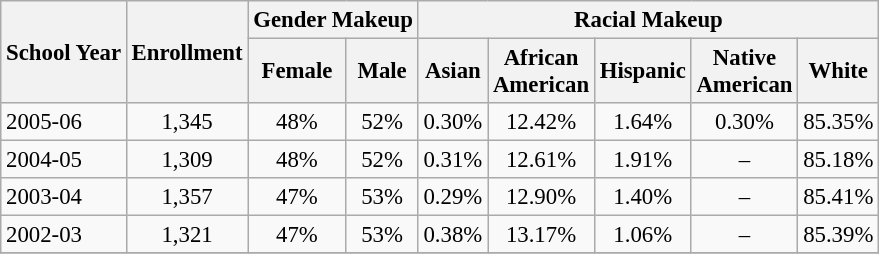<table class="wikitable" style="font-size: 95%;">
<tr>
<th rowspan="2">School Year</th>
<th rowspan="2">Enrollment</th>
<th colspan="2">Gender Makeup</th>
<th colspan="5">Racial Makeup</th>
</tr>
<tr>
<th>Female</th>
<th>Male</th>
<th>Asian</th>
<th>African <br>American</th>
<th>Hispanic</th>
<th>Native <br>American</th>
<th>White</th>
</tr>
<tr>
<td align="left">2005-06</td>
<td align="center">1,345</td>
<td align="center">48%</td>
<td align="center">52%</td>
<td align="center">0.30%</td>
<td align="center">12.42%</td>
<td align="center">1.64%</td>
<td align="center">0.30%</td>
<td align="center">85.35%</td>
</tr>
<tr>
<td align="left">2004-05</td>
<td align="center">1,309</td>
<td align="center">48%</td>
<td align="center">52%</td>
<td align="center">0.31%</td>
<td align="center">12.61%</td>
<td align="center">1.91%</td>
<td align="center">–</td>
<td align="center">85.18%</td>
</tr>
<tr>
<td align="left">2003-04</td>
<td align="center">1,357</td>
<td align="center">47%</td>
<td align="center">53%</td>
<td align="center">0.29%</td>
<td align="center">12.90%</td>
<td align="center">1.40%</td>
<td align="center">–</td>
<td align="center">85.41%</td>
</tr>
<tr>
<td align="left">2002-03</td>
<td align="center">1,321</td>
<td align="center">47%</td>
<td align="center">53%</td>
<td align="center">0.38%</td>
<td align="center">13.17%</td>
<td align="center">1.06%</td>
<td align="center">–</td>
<td align="center">85.39%</td>
</tr>
<tr>
</tr>
</table>
